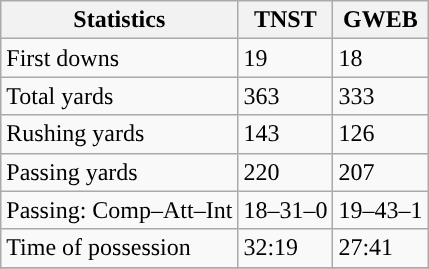<table class="wikitable" style="float: left;">
<tr>
<th>Statistics</th>
<th>TNST</th>
<th>GWEB</th>
</tr>
<tr>
<td>First downs</td>
<td>19</td>
<td>18</td>
</tr>
<tr>
<td>Total yards</td>
<td>363</td>
<td>333</td>
</tr>
<tr>
<td>Rushing yards</td>
<td>143</td>
<td>126</td>
</tr>
<tr>
<td>Passing yards</td>
<td>220</td>
<td>207</td>
</tr>
<tr>
<td>Passing: Comp–Att–Int</td>
<td>18–31–0</td>
<td>19–43–1</td>
</tr>
<tr>
<td>Time of possession</td>
<td>32:19</td>
<td>27:41</td>
</tr>
<tr>
</tr>
</table>
